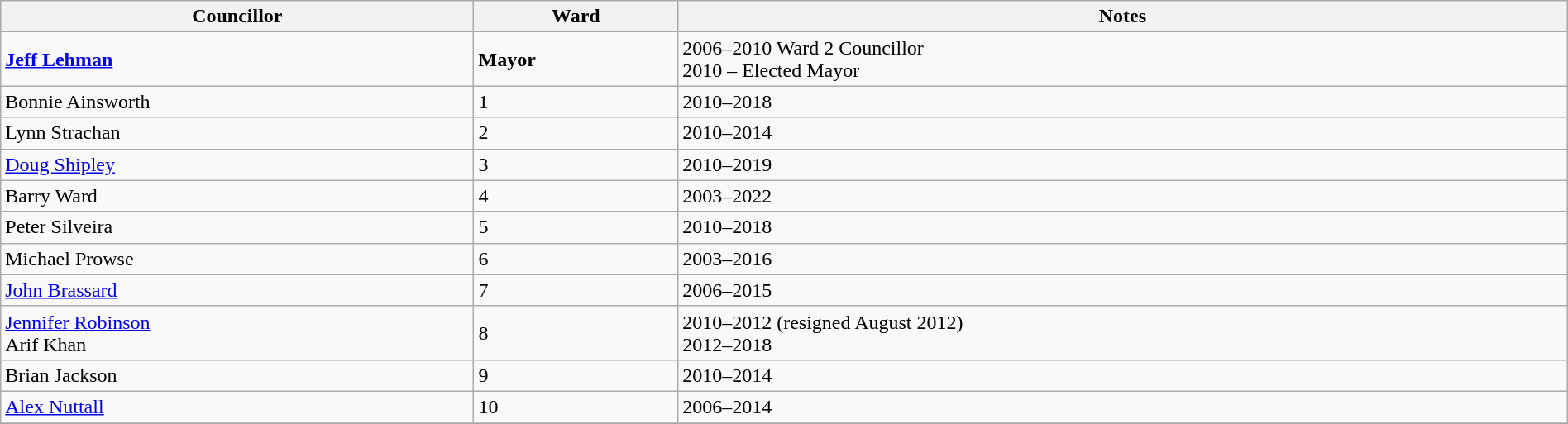<table class="wikitable" width="100%">
<tr>
<th>Councillor</th>
<th>Ward</th>
<th>Notes</th>
</tr>
<tr>
<td><strong><a href='#'>Jeff Lehman</a></strong></td>
<td><strong>Mayor</strong></td>
<td>2006–2010 Ward 2 Councillor<br> 2010 – Elected Mayor</td>
</tr>
<tr>
<td>Bonnie Ainsworth</td>
<td>1</td>
<td>2010–2018</td>
</tr>
<tr>
<td>Lynn Strachan</td>
<td>2</td>
<td>2010–2014</td>
</tr>
<tr>
<td><a href='#'>Doug Shipley</a></td>
<td>3</td>
<td>2010–2019</td>
</tr>
<tr>
<td>Barry Ward</td>
<td>4</td>
<td>2003–2022</td>
</tr>
<tr>
<td>Peter Silveira</td>
<td>5</td>
<td>2010–2018</td>
</tr>
<tr>
<td>Michael Prowse</td>
<td>6</td>
<td>2003–2016</td>
</tr>
<tr>
<td><a href='#'>John Brassard</a></td>
<td>7</td>
<td>2006–2015</td>
</tr>
<tr>
<td><a href='#'>Jennifer Robinson</a><br>Arif Khan</td>
<td>8</td>
<td>2010–2012 (resigned August 2012) <br>2012–2018</td>
</tr>
<tr>
<td>Brian Jackson</td>
<td>9</td>
<td>2010–2014</td>
</tr>
<tr>
<td><a href='#'>Alex Nuttall</a></td>
<td>10</td>
<td>2006–2014</td>
</tr>
<tr>
</tr>
</table>
